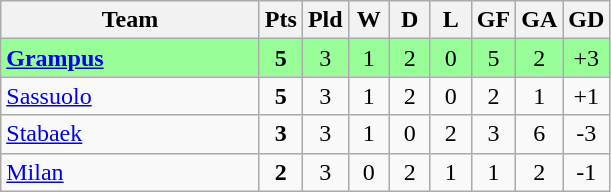<table class=wikitable style="text-align:center">
<tr>
<th width=165>Team</th>
<th width=20>Pts</th>
<th width=20>Pld</th>
<th width=20>W</th>
<th width=20>D</th>
<th width=20>L</th>
<th width=20>GF</th>
<th width=20>GA</th>
<th width=20>GD</th>
</tr>
<tr |- align=center style="background:#98FF98;">
<td style="text-align:left"> <strong><a href='#'>Grampus</a></strong></td>
<td><strong>5</strong></td>
<td>3</td>
<td>1</td>
<td>2</td>
<td>0</td>
<td>5</td>
<td>2</td>
<td>+3</td>
</tr>
<tr>
<td style="text-align:left"> <a href='#'>Sassuolo</a></td>
<td><strong>5</strong></td>
<td>3</td>
<td>1</td>
<td>2</td>
<td>0</td>
<td>2</td>
<td>1</td>
<td>+1</td>
</tr>
<tr>
<td style="text-align:left"> <a href='#'>Stabaek</a></td>
<td><strong>3</strong></td>
<td>3</td>
<td>1</td>
<td>0</td>
<td>2</td>
<td>3</td>
<td>6</td>
<td>-3</td>
</tr>
<tr>
<td style="text-align:left"> <a href='#'>Milan</a></td>
<td><strong>2</strong></td>
<td>3</td>
<td>0</td>
<td>2</td>
<td>1</td>
<td>1</td>
<td>2</td>
<td>-1</td>
</tr>
</table>
